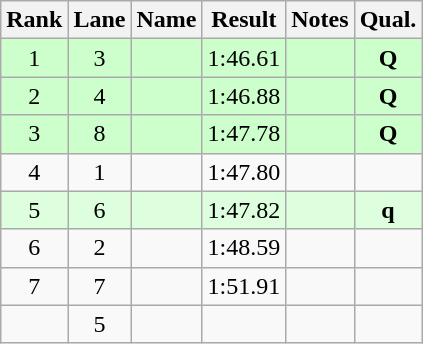<table class="wikitable sortable" style="text-align:center">
<tr>
<th>Rank</th>
<th>Lane</th>
<th>Name</th>
<th>Result</th>
<th>Notes</th>
<th>Qual.</th>
</tr>
<tr bgcolor=ccffcc>
<td>1</td>
<td>3</td>
<td align="left"></td>
<td>1:46.61</td>
<td></td>
<td><strong>Q</strong></td>
</tr>
<tr bgcolor=ccffcc>
<td>2</td>
<td>4</td>
<td align="left"></td>
<td>1:46.88</td>
<td></td>
<td><strong>Q</strong></td>
</tr>
<tr bgcolor=ccffcc>
<td>3</td>
<td>8</td>
<td align="left"></td>
<td>1:47.78</td>
<td></td>
<td><strong>Q</strong></td>
</tr>
<tr>
<td>4</td>
<td>1</td>
<td align="left"></td>
<td>1:47.80</td>
<td></td>
<td></td>
</tr>
<tr bgcolor=ddffdd>
<td>5</td>
<td>6</td>
<td align="left"></td>
<td>1:47.82</td>
<td></td>
<td><strong>q</strong></td>
</tr>
<tr>
<td>6</td>
<td>2</td>
<td align="left"></td>
<td>1:48.59</td>
<td></td>
<td></td>
</tr>
<tr>
<td>7</td>
<td>7</td>
<td align="left"></td>
<td>1:51.91</td>
<td></td>
<td></td>
</tr>
<tr>
<td></td>
<td>5</td>
<td align="left"></td>
<td></td>
<td></td>
<td></td>
</tr>
</table>
